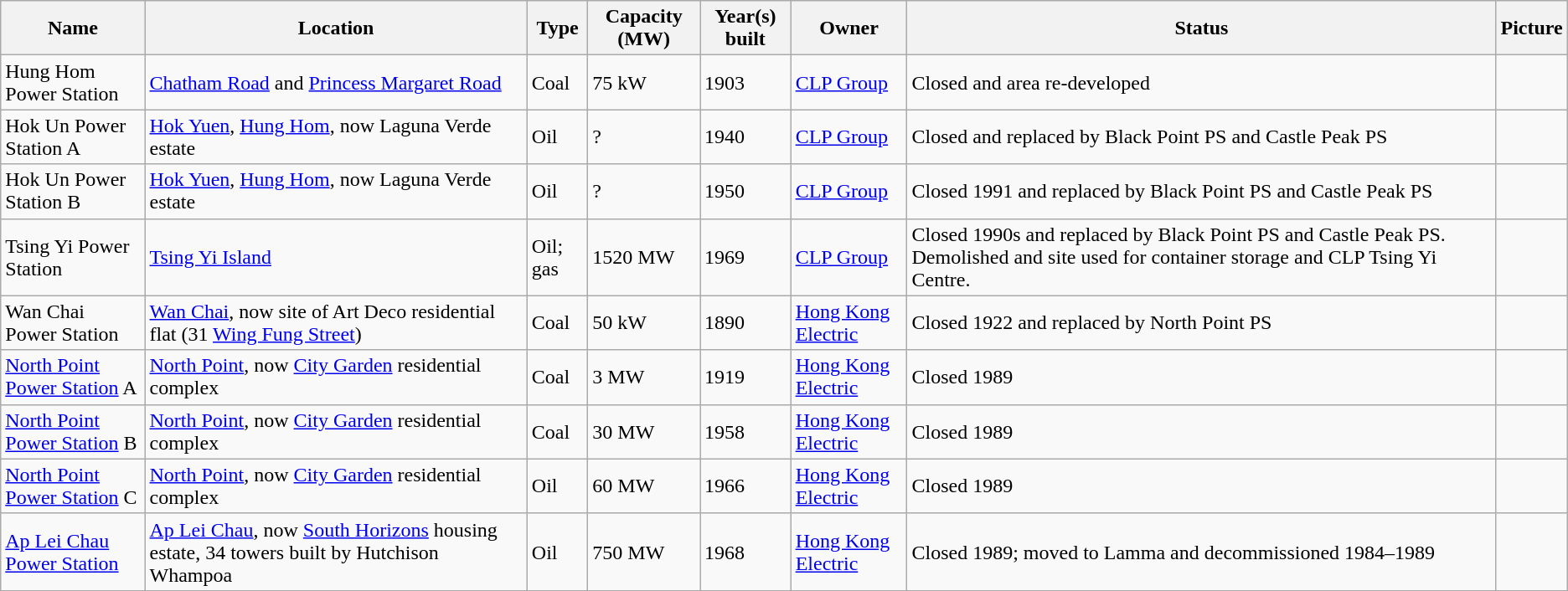<table class="wikitable sortable">
<tr>
<th>Name</th>
<th>Location</th>
<th>Type</th>
<th>Capacity (MW)</th>
<th>Year(s) built</th>
<th>Owner</th>
<th>Status</th>
<th>Picture</th>
</tr>
<tr>
<td>Hung Hom Power Station</td>
<td><a href='#'>Chatham Road</a> and <a href='#'>Princess Margaret Road</a></td>
<td>Coal</td>
<td>75 kW</td>
<td>1903</td>
<td><a href='#'>CLP Group</a></td>
<td>Closed and area re-developed</td>
<td></td>
</tr>
<tr>
<td>Hok Un Power Station A</td>
<td><a href='#'>Hok Yuen</a>, <a href='#'>Hung Hom</a>, now Laguna Verde estate</td>
<td>Oil</td>
<td>?</td>
<td>1940</td>
<td><a href='#'>CLP Group</a></td>
<td>Closed and replaced by Black Point PS and Castle Peak PS</td>
<td></td>
</tr>
<tr>
<td>Hok Un Power Station B</td>
<td><a href='#'>Hok Yuen</a>, <a href='#'>Hung Hom</a>, now Laguna Verde estate</td>
<td>Oil</td>
<td>?</td>
<td>1950</td>
<td><a href='#'>CLP Group</a></td>
<td>Closed 1991 and replaced by Black Point PS and Castle Peak PS</td>
<td></td>
</tr>
<tr>
<td>Tsing Yi Power Station</td>
<td><a href='#'>Tsing Yi Island</a></td>
<td>Oil; gas</td>
<td>1520 MW</td>
<td>1969</td>
<td><a href='#'>CLP Group</a></td>
<td>Closed 1990s and replaced by Black Point PS and Castle Peak PS. Demolished and site used for container storage and CLP Tsing Yi Centre.</td>
<td></td>
</tr>
<tr>
<td>Wan Chai Power Station</td>
<td><a href='#'>Wan Chai</a>, now site of Art Deco residential flat (31 <a href='#'>Wing Fung Street</a>)</td>
<td>Coal</td>
<td>50 kW</td>
<td>1890</td>
<td><a href='#'>Hong Kong Electric</a></td>
<td>Closed 1922 and replaced by North Point PS</td>
<td></td>
</tr>
<tr>
<td><a href='#'>North Point Power Station</a> A</td>
<td><a href='#'>North Point</a>, now <a href='#'>City Garden</a> residential complex</td>
<td>Coal</td>
<td>3 MW</td>
<td>1919</td>
<td><a href='#'>Hong Kong Electric</a></td>
<td>Closed 1989</td>
<td></td>
</tr>
<tr>
<td><a href='#'>North Point Power Station</a> B</td>
<td><a href='#'>North Point</a>, now <a href='#'>City Garden</a> residential complex</td>
<td>Coal</td>
<td>30 MW</td>
<td>1958</td>
<td><a href='#'>Hong Kong Electric</a></td>
<td>Closed 1989</td>
<td></td>
</tr>
<tr>
<td><a href='#'>North Point Power Station</a> C</td>
<td><a href='#'>North Point</a>, now <a href='#'>City Garden</a> residential complex</td>
<td>Oil</td>
<td>60 MW</td>
<td>1966</td>
<td><a href='#'>Hong Kong Electric</a></td>
<td>Closed 1989</td>
<td></td>
</tr>
<tr>
<td><a href='#'>Ap Lei Chau Power Station</a></td>
<td><a href='#'>Ap Lei Chau</a>, now <a href='#'>South Horizons</a> housing estate, 34 towers built by Hutchison Whampoa</td>
<td>Oil</td>
<td>750 MW</td>
<td>1968</td>
<td><a href='#'>Hong Kong Electric</a></td>
<td>Closed 1989;  moved to Lamma and decommissioned 1984–1989</td>
<td></td>
</tr>
</table>
